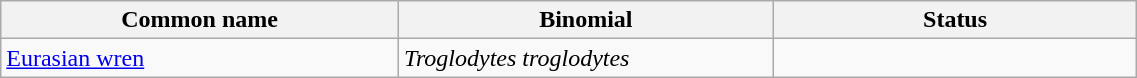<table width=60% class="wikitable">
<tr>
<th width=35%>Common name</th>
<th width=33%>Binomial</th>
<th width=32%>Status</th>
</tr>
<tr>
<td><a href='#'>Eurasian wren</a></td>
<td><em>Troglodytes troglodytes</em></td>
<td></td>
</tr>
</table>
